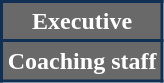<table class="wikitable">
<tr>
<th style="background:#696969; color:#FFF; border:2px solid #102F52;" scope="col" colspan="2">Executive<br></th>
</tr>
<tr>
<th style="background:#696969; color:#FFF; border:2px solid #102F52;" scope="col" colspan="2">Coaching staff<br>




</th>
</tr>
</table>
